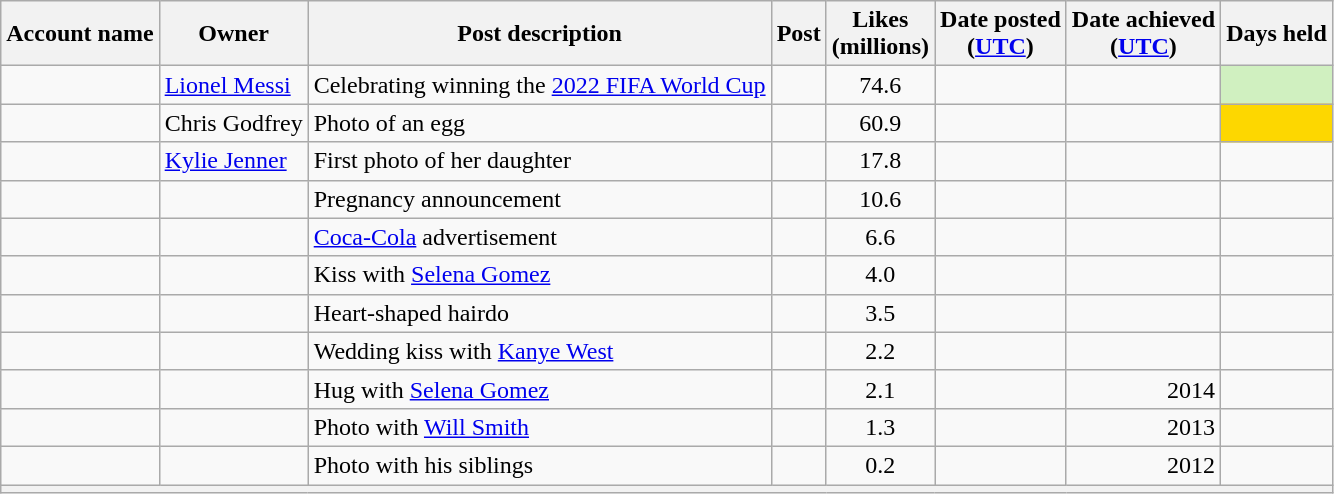<table class="wikitable sortable">
<tr>
<th>Account name</th>
<th>Owner</th>
<th class="unsortable">Post description</th>
<th class="unsortable">Post</th>
<th>Likes<br>(millions)</th>
<th>Date posted<br>(<a href='#'>UTC</a>)</th>
<th>Date achieved<br>(<a href='#'>UTC</a>)</th>
<th>Days held</th>
</tr>
<tr>
<td></td>
<td><a href='#'>Lionel Messi</a></td>
<td>Celebrating winning the <a href='#'>2022 FIFA World Cup</a></td>
<td style="text-align:center;"></td>
<td style="text-align:center;">74.6</td>
<td style="text-align:right;"></td>
<td style="text-align:right;"></td>
<td style="background:#d0f0c0; text-align:center;"></td>
</tr>
<tr>
<td></td>
<td>Chris Godfrey</td>
<td>Photo of an egg</td>
<td style="text-align:center;"></td>
<td style="text-align:center;">60.9</td>
<td style="text-align:right;"></td>
<td style="text-align:right;"></td>
<td style="background:#fdd700; text-align:center;"></td>
</tr>
<tr>
<td></td>
<td><a href='#'>Kylie Jenner</a></td>
<td>First photo of her daughter</td>
<td style="text-align:center;"></td>
<td style="text-align:center;">17.8</td>
<td style="text-align:right;"></td>
<td style="text-align:right;"></td>
<td style="text-align:center;"></td>
</tr>
<tr>
<td></td>
<td></td>
<td>Pregnancy announcement</td>
<td style="text-align:center;"></td>
<td style="text-align:center;">10.6</td>
<td style="text-align:right;"></td>
<td style="text-align:right;"></td>
<td style="text-align:center;"></td>
</tr>
<tr>
<td></td>
<td></td>
<td><a href='#'>Coca-Cola</a> advertisement</td>
<td style="text-align:center;"></td>
<td style="text-align:center;">6.6</td>
<td style="text-align:right;"></td>
<td style="text-align:right;"></td>
<td style="text-align:center;"></td>
</tr>
<tr>
<td></td>
<td></td>
<td>Kiss with <a href='#'>Selena Gomez</a></td>
<td style="text-align:center;"></td>
<td style="text-align:center;">4.0</td>
<td style="text-align:right;"></td>
<td style="text-align:right;"></td>
<td style="text-align:center;"></td>
</tr>
<tr>
<td></td>
<td></td>
<td>Heart-shaped hairdo</td>
<td style="text-align:center;"></td>
<td style="text-align:center;">3.5</td>
<td style="text-align:right;"></td>
<td style="text-align:right;"></td>
<td style="text-align:center;"></td>
</tr>
<tr>
<td></td>
<td></td>
<td>Wedding kiss with <a href='#'>Kanye West</a></td>
<td style="text-align:center;"></td>
<td style="text-align:center;">2.2</td>
<td style="text-align: right;"></td>
<td style="text-align:right;"></td>
<td style="text-align:center;"></td>
</tr>
<tr>
<td></td>
<td></td>
<td>Hug with <a href='#'>Selena Gomez</a></td>
<td style="text-align:center;"></td>
<td style="text-align:center;">2.1</td>
<td style="text-align:right;"></td>
<td style="text-align:right;">2014</td>
<td></td>
</tr>
<tr>
<td></td>
<td></td>
<td>Photo with <a href='#'>Will Smith</a></td>
<td style="text-align:center;"></td>
<td style="text-align:center;">1.3</td>
<td style="text-align:right;"></td>
<td style="text-align:right;">2013</td>
<td></td>
</tr>
<tr>
<td></td>
<td></td>
<td>Photo with his siblings</td>
<td style="text-align:center;"></td>
<td style="text-align:center;">0.2</td>
<td style="text-align:right;"></td>
<td style="text-align:right;">2012</td>
<td></td>
</tr>
<tr>
<th colspan="8" style="text-align:center; font-size:8pt;"></th>
</tr>
</table>
